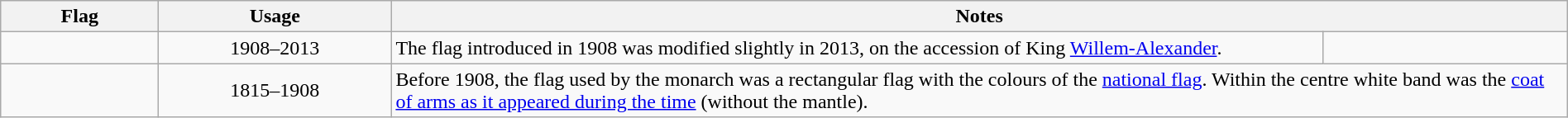<table class="wikitable" width="100%">
<tr>
<th style="width:120px;">Flag</th>
<th style="width:180px;">Usage</th>
<th colspan=2>Notes</th>
</tr>
<tr>
<td align=center></td>
<td align=center>1908–2013</td>
<td>The flag introduced in 1908 was modified slightly in 2013, on the accession of King <a href='#'>Willem-Alexander</a>.</td>
<td style="width:190px;" align=center></td>
</tr>
<tr>
<td align=center></td>
<td align=center>1815–1908</td>
<td colspan=2>Before 1908, the flag used by the monarch was a rectangular flag with the colours of the <a href='#'>national flag</a>. Within the centre white band was the <a href='#'>coat of arms as it appeared during the time</a> (without the mantle).</td>
</tr>
</table>
